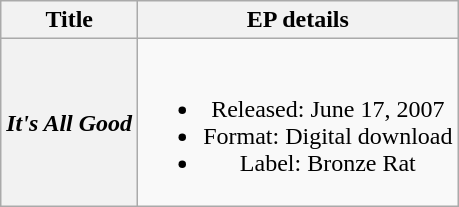<table class="wikitable plainrowheaders" style="text-align:center;">
<tr>
<th scope="col">Title</th>
<th scope="col">EP details</th>
</tr>
<tr>
<th scope="row"><em>It's All Good</em></th>
<td><br><ul><li>Released: June 17, 2007</li><li>Format: Digital download</li><li>Label: Bronze Rat</li></ul></td>
</tr>
</table>
